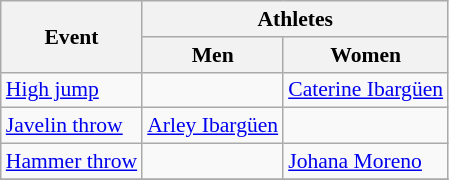<table class=wikitable style="font-size:90%">
<tr>
<th rowspan=2>Event</th>
<th colspan=2>Athletes</th>
</tr>
<tr>
<th>Men</th>
<th>Women</th>
</tr>
<tr>
<td><a href='#'>High jump</a></td>
<td></td>
<td><a href='#'>Caterine Ibargüen</a></td>
</tr>
<tr>
<td><a href='#'>Javelin throw</a></td>
<td><a href='#'>Arley Ibargüen</a></td>
<td></td>
</tr>
<tr>
<td><a href='#'>Hammer throw</a></td>
<td></td>
<td><a href='#'>Johana Moreno</a></td>
</tr>
<tr>
</tr>
</table>
